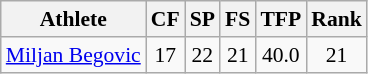<table class="wikitable" border="1" style="font-size:90%">
<tr>
<th>Athlete</th>
<th>CF</th>
<th>SP</th>
<th>FS</th>
<th>TFP</th>
<th>Rank</th>
</tr>
<tr align=center>
<td align=left><a href='#'>Miljan Begovic</a></td>
<td>17</td>
<td>22</td>
<td>21</td>
<td>40.0</td>
<td>21</td>
</tr>
</table>
